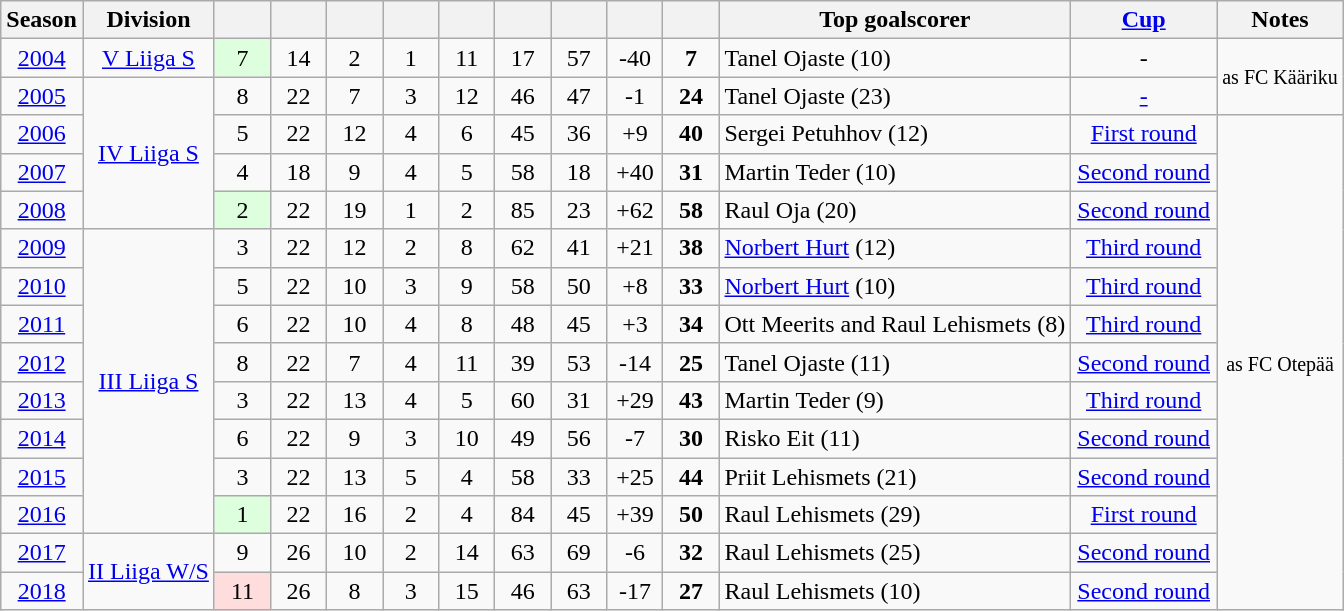<table class="wikitable collapsible">
<tr>
<th>Season</th>
<th>Division</th>
<th width=30px></th>
<th width=30px></th>
<th width=30px></th>
<th width=30px></th>
<th width=30px></th>
<th width=30px></th>
<th width=30px></th>
<th width=30px></th>
<th width=30px></th>
<th>Top goalscorer</th>
<th width=90px><a href='#'>Cup</a></th>
<th>Notes</th>
</tr>
<tr align=center>
<td><a href='#'>2004</a></td>
<td><a href='#'>V Liiga S</a></td>
<td style="background:#DDFFDD;">7</td>
<td>14</td>
<td>2</td>
<td>1</td>
<td>11</td>
<td>17</td>
<td>57</td>
<td>-40</td>
<td><strong>7</strong></td>
<td align=left>Tanel Ojaste (10)</td>
<td>-</td>
<td rowspan=2><small>as FC Kääriku</small></td>
</tr>
<tr align=center>
<td><a href='#'>2005</a></td>
<td rowspan=4><a href='#'>IV Liiga S</a></td>
<td>8</td>
<td>22</td>
<td>7</td>
<td>3</td>
<td>12</td>
<td>46</td>
<td>47</td>
<td>-1</td>
<td><strong>24</strong></td>
<td align=left>Tanel Ojaste (23)</td>
<td><a href='#'> -</a></td>
</tr>
<tr align=center>
<td><a href='#'>2006</a></td>
<td>5</td>
<td>22</td>
<td>12</td>
<td>4</td>
<td>6</td>
<td>45</td>
<td>36</td>
<td>+9</td>
<td><strong>40</strong></td>
<td align=left>Sergei Petuhhov (12)</td>
<td><a href='#'>First round</a></td>
<td rowspan=20><small>as FC Otepää</small></td>
</tr>
<tr align=center>
<td><a href='#'>2007</a></td>
<td>4</td>
<td>18</td>
<td>9</td>
<td>4</td>
<td>5</td>
<td>58</td>
<td>18</td>
<td>+40</td>
<td><strong>31</strong></td>
<td align=left>Martin Teder (10)</td>
<td><a href='#'>Second round</a></td>
</tr>
<tr align=center>
<td><a href='#'>2008</a></td>
<td style="background:#DDFFDD;">2</td>
<td>22</td>
<td>19</td>
<td>1</td>
<td>2</td>
<td>85</td>
<td>23</td>
<td>+62</td>
<td><strong>58</strong></td>
<td align=left>Raul Oja (20)</td>
<td><a href='#'>Second round</a></td>
</tr>
<tr align=center>
<td><a href='#'>2009</a></td>
<td rowspan=8><a href='#'>III Liiga S</a></td>
<td>3</td>
<td>22</td>
<td>12</td>
<td>2</td>
<td>8</td>
<td>62</td>
<td>41</td>
<td>+21</td>
<td><strong>38</strong></td>
<td align=left><a href='#'>Norbert Hurt</a> (12)</td>
<td><a href='#'>Third round</a></td>
</tr>
<tr align=center>
<td><a href='#'>2010</a></td>
<td>5</td>
<td>22</td>
<td>10</td>
<td>3</td>
<td>9</td>
<td>58</td>
<td>50</td>
<td>+8</td>
<td><strong>33</strong></td>
<td align=left><a href='#'>Norbert Hurt</a> (10)</td>
<td><a href='#'>Third round</a></td>
</tr>
<tr align=center>
<td><a href='#'>2011</a></td>
<td>6</td>
<td>22</td>
<td>10</td>
<td>4</td>
<td>8</td>
<td>48</td>
<td>45</td>
<td>+3</td>
<td><strong>34</strong></td>
<td align=left>Ott Meerits and Raul Lehismets (8)</td>
<td><a href='#'>Third round</a></td>
</tr>
<tr align=center>
<td><a href='#'>2012</a></td>
<td>8</td>
<td>22</td>
<td>7</td>
<td>4</td>
<td>11</td>
<td>39</td>
<td>53</td>
<td>-14</td>
<td><strong>25</strong></td>
<td align=left>Tanel Ojaste (11)</td>
<td><a href='#'>Second round</a></td>
</tr>
<tr align=center>
<td><a href='#'>2013</a></td>
<td>3</td>
<td>22</td>
<td>13</td>
<td>4</td>
<td>5</td>
<td>60</td>
<td>31</td>
<td>+29</td>
<td><strong>43</strong></td>
<td align=left>Martin Teder (9)</td>
<td><a href='#'>Third round</a></td>
</tr>
<tr align=center>
<td><a href='#'>2014</a></td>
<td>6</td>
<td>22</td>
<td>9</td>
<td>3</td>
<td>10</td>
<td>49</td>
<td>56</td>
<td>-7</td>
<td><strong>30</strong></td>
<td align=left>Risko Eit (11)</td>
<td><a href='#'>Second round</a></td>
</tr>
<tr align=center>
<td><a href='#'>2015</a></td>
<td>3</td>
<td>22</td>
<td>13</td>
<td>5</td>
<td>4</td>
<td>58</td>
<td>33</td>
<td>+25</td>
<td><strong>44</strong></td>
<td align=left>Priit Lehismets (21)</td>
<td><a href='#'>Second round</a></td>
</tr>
<tr align=center>
<td><a href='#'>2016</a></td>
<td style="background:#DDFFDD;">1</td>
<td>22</td>
<td>16</td>
<td>2</td>
<td>4</td>
<td>84</td>
<td>45</td>
<td>+39</td>
<td><strong>50</strong></td>
<td align=left>Raul Lehismets (29)</td>
<td><a href='#'>First round</a></td>
</tr>
<tr align=center>
<td><a href='#'>2017</a></td>
<td rowspan=2><a href='#'>II Liiga W/S</a></td>
<td>9</td>
<td>26</td>
<td>10</td>
<td>2</td>
<td>14</td>
<td>63</td>
<td>69</td>
<td>-6</td>
<td><strong>32</strong></td>
<td align=left>Raul Lehismets (25)</td>
<td><a href='#'>Second round</a></td>
</tr>
<tr align=center>
<td><a href='#'>2018</a></td>
<td style="background:#FFDDDD;">11</td>
<td>26</td>
<td>8</td>
<td>3</td>
<td>15</td>
<td>46</td>
<td>63</td>
<td>-17</td>
<td><strong>27</strong></td>
<td align=left>Raul Lehismets (10)</td>
<td><a href='#'>Second round</a></td>
</tr>
</table>
